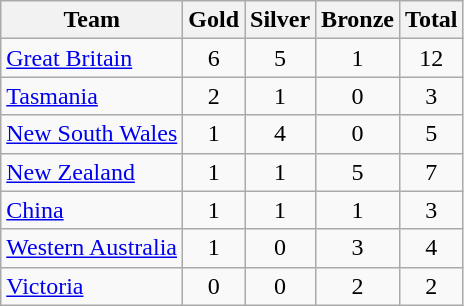<table class="wikitable floatright" style="text-align:center;">
<tr>
<th>Team</th>
<th>Gold</th>
<th>Silver</th>
<th>Bronze</th>
<th>Total</th>
</tr>
<tr>
<td align=left><a href='#'>Great Britain</a></td>
<td>6</td>
<td>5</td>
<td>1</td>
<td>12</td>
</tr>
<tr>
<td align=left><a href='#'>Tasmania</a></td>
<td>2</td>
<td>1</td>
<td>0</td>
<td>3</td>
</tr>
<tr>
<td align=left><a href='#'>New South Wales</a></td>
<td>1</td>
<td>4</td>
<td>0</td>
<td>5</td>
</tr>
<tr>
<td align=left><a href='#'>New Zealand</a></td>
<td>1</td>
<td>1</td>
<td>5</td>
<td>7</td>
</tr>
<tr>
<td align=left><a href='#'>China</a></td>
<td>1</td>
<td>1</td>
<td>1</td>
<td>3</td>
</tr>
<tr>
<td align=left><a href='#'>Western Australia</a></td>
<td>1</td>
<td>0</td>
<td>3</td>
<td>4</td>
</tr>
<tr>
<td align=left><a href='#'>Victoria</a></td>
<td>0</td>
<td>0</td>
<td>2</td>
<td>2</td>
</tr>
</table>
